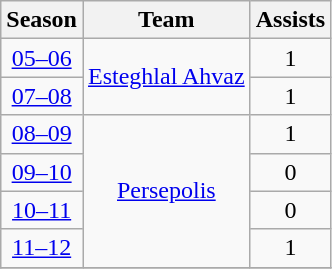<table class="wikitable" style="text-align: center;">
<tr>
<th>Season</th>
<th>Team</th>
<th>Assists</th>
</tr>
<tr>
<td><a href='#'>05–06</a></td>
<td rowspan="2"><a href='#'>Esteghlal Ahvaz</a></td>
<td>1</td>
</tr>
<tr>
<td><a href='#'>07–08</a></td>
<td>1</td>
</tr>
<tr>
<td><a href='#'>08–09</a></td>
<td rowspan="4"><a href='#'>Persepolis</a></td>
<td>1</td>
</tr>
<tr>
<td><a href='#'>09–10</a></td>
<td>0</td>
</tr>
<tr>
<td><a href='#'>10–11</a></td>
<td>0</td>
</tr>
<tr>
<td><a href='#'>11–12</a></td>
<td>1</td>
</tr>
<tr>
</tr>
</table>
